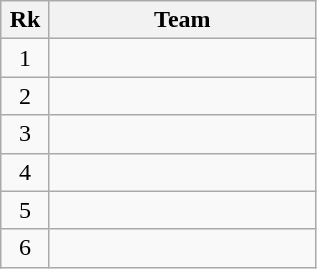<table class=wikitable style=text-align:center>
<tr>
<th width=25>Rk</th>
<th width=170>Team</th>
</tr>
<tr>
<td>1</td>
<td align=left></td>
</tr>
<tr>
<td>2</td>
<td align=left></td>
</tr>
<tr>
<td>3</td>
<td align=left></td>
</tr>
<tr>
<td>4</td>
<td align=left></td>
</tr>
<tr>
<td>5</td>
<td align=left></td>
</tr>
<tr>
<td>6</td>
<td align=left></td>
</tr>
</table>
